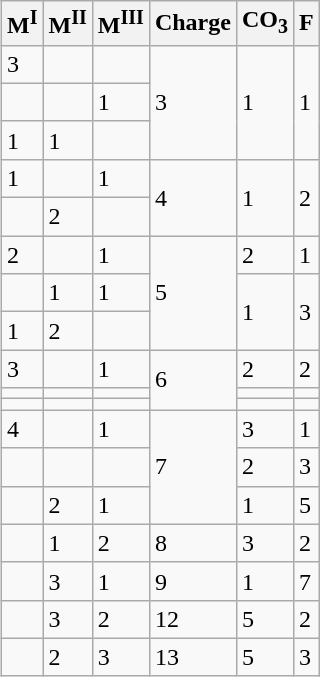<table class="wikitable"; align=right>
<tr>
<th>M<sup>I</sup></th>
<th>M<sup>II</sup></th>
<th>M<sup>III</sup></th>
<th>Charge</th>
<th>CO<sub>3</sub></th>
<th>F</th>
</tr>
<tr>
<td>3</td>
<td></td>
<td></td>
<td rowspan=3>3</td>
<td rowspan=3>1</td>
<td rowspan=3>1</td>
</tr>
<tr>
<td></td>
<td></td>
<td>1</td>
</tr>
<tr>
<td>1</td>
<td>1</td>
<td></td>
</tr>
<tr>
<td>1</td>
<td></td>
<td>1</td>
<td rowspan=2>4</td>
<td rowspan=2>1</td>
<td rowspan=2>2</td>
</tr>
<tr>
<td></td>
<td>2</td>
<td></td>
</tr>
<tr>
<td>2</td>
<td></td>
<td>1</td>
<td rowspan=3>5</td>
<td>2</td>
<td>1</td>
</tr>
<tr>
<td></td>
<td>1</td>
<td>1</td>
<td rowspan=2>1</td>
<td rowspan=2>3</td>
</tr>
<tr>
<td>1</td>
<td>2</td>
<td></td>
</tr>
<tr>
<td>3</td>
<td></td>
<td>1</td>
<td rowspan=3>6</td>
<td>2</td>
<td>2</td>
</tr>
<tr>
<td></td>
<td></td>
<td></td>
<td></td>
<td></td>
</tr>
<tr>
<td></td>
<td></td>
<td></td>
<td></td>
</tr>
<tr>
<td>4</td>
<td></td>
<td>1</td>
<td rowspan=3>7</td>
<td>3</td>
<td>1</td>
</tr>
<tr>
<td></td>
<td></td>
<td></td>
<td>2</td>
<td>3</td>
</tr>
<tr>
<td></td>
<td>2</td>
<td>1</td>
<td>1</td>
<td>5</td>
</tr>
<tr>
<td></td>
<td>1</td>
<td>2</td>
<td>8</td>
<td>3</td>
<td>2</td>
</tr>
<tr>
<td></td>
<td>3</td>
<td>1</td>
<td>9</td>
<td>1</td>
<td>7</td>
</tr>
<tr>
<td></td>
<td>3</td>
<td>2</td>
<td>12</td>
<td>5</td>
<td>2</td>
</tr>
<tr>
<td></td>
<td>2</td>
<td>3</td>
<td>13</td>
<td>5</td>
<td>3</td>
</tr>
</table>
